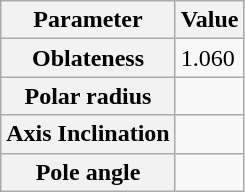<table class="wikitable">
<tr>
<th>Parameter</th>
<th>Value</th>
</tr>
<tr>
<th>Oblateness</th>
<td>1.060</td>
</tr>
<tr>
<th>Polar radius</th>
<td></td>
</tr>
<tr>
<th>Axis Inclination</th>
<td></td>
</tr>
<tr>
<th>Pole angle</th>
<td></td>
</tr>
</table>
